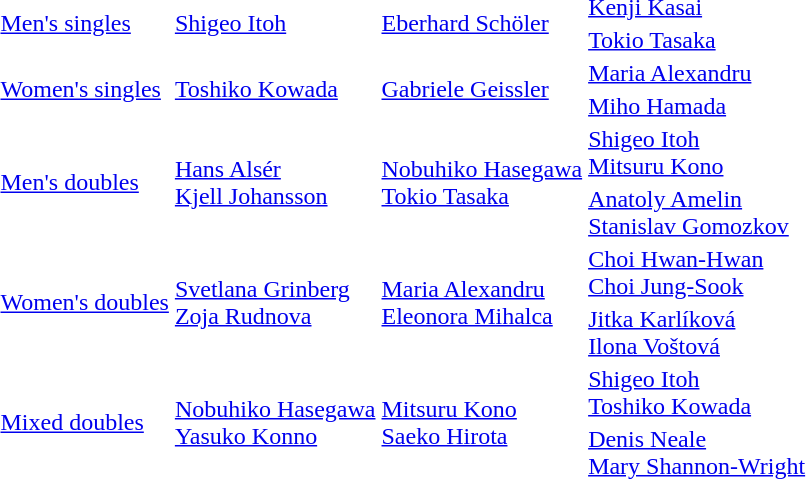<table>
<tr>
<td rowspan=2><a href='#'>Men's singles</a></td>
<td rowspan=2> <a href='#'>Shigeo Itoh</a></td>
<td rowspan=2> <a href='#'>Eberhard Schöler</a></td>
<td> <a href='#'>Kenji Kasai</a></td>
</tr>
<tr>
<td> <a href='#'>Tokio Tasaka</a></td>
</tr>
<tr>
<td rowspan=2><a href='#'>Women's singles</a></td>
<td rowspan=2> <a href='#'>Toshiko Kowada</a></td>
<td rowspan=2> <a href='#'>Gabriele Geissler</a></td>
<td> <a href='#'>Maria Alexandru</a></td>
</tr>
<tr>
<td> <a href='#'>Miho Hamada</a></td>
</tr>
<tr>
<td rowspan=2><a href='#'>Men's doubles</a></td>
<td rowspan=2> <a href='#'>Hans Alsér</a><br> <a href='#'>Kjell Johansson</a></td>
<td rowspan=2> <a href='#'>Nobuhiko Hasegawa</a><br> <a href='#'>Tokio Tasaka</a></td>
<td> <a href='#'>Shigeo Itoh</a><br> <a href='#'>Mitsuru Kono</a></td>
</tr>
<tr>
<td> <a href='#'>Anatoly Amelin</a><br> <a href='#'>Stanislav Gomozkov</a></td>
</tr>
<tr>
<td rowspan=2><a href='#'>Women's doubles</a></td>
<td rowspan=2> <a href='#'>Svetlana Grinberg</a><br> <a href='#'>Zoja Rudnova</a></td>
<td rowspan=2> <a href='#'>Maria Alexandru</a><br> <a href='#'>Eleonora Mihalca</a></td>
<td> <a href='#'>Choi Hwan-Hwan</a><br> <a href='#'>Choi Jung-Sook</a></td>
</tr>
<tr>
<td> <a href='#'>Jitka Karlíková</a><br> <a href='#'>Ilona Voštová</a></td>
</tr>
<tr>
<td rowspan=2><a href='#'>Mixed doubles</a></td>
<td rowspan=2> <a href='#'>Nobuhiko Hasegawa</a><br> <a href='#'>Yasuko Konno</a></td>
<td rowspan=2> <a href='#'>Mitsuru Kono</a><br> <a href='#'>Saeko Hirota</a></td>
<td> <a href='#'>Shigeo Itoh</a><br> <a href='#'>Toshiko Kowada</a></td>
</tr>
<tr>
<td> <a href='#'>Denis Neale</a><br> <a href='#'>Mary Shannon-Wright</a></td>
</tr>
</table>
